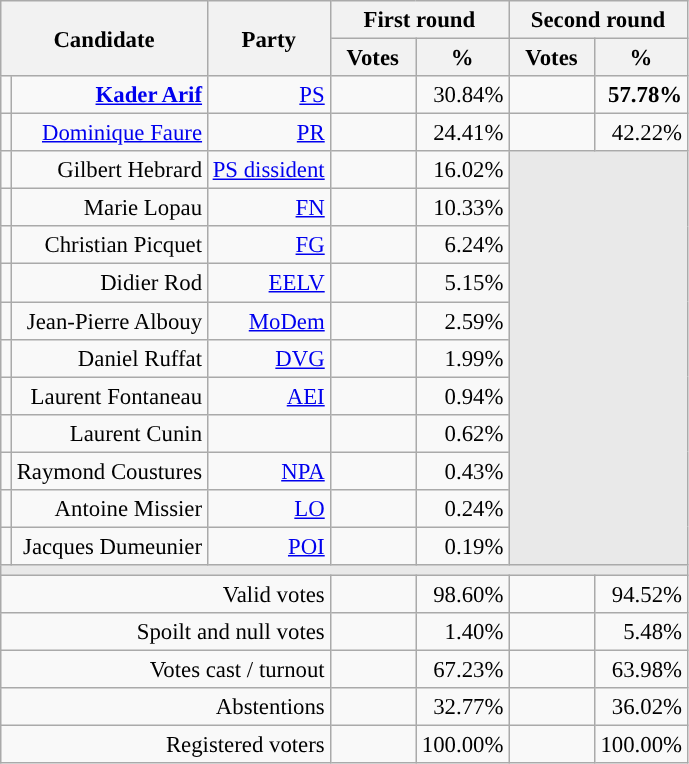<table class="wikitable" style="text-align:right;font-size:95%;">
<tr>
<th rowspan=2 colspan=2>Candidate</th>
<th rowspan=2 colspan=1>Party</th>
<th colspan=2>First round</th>
<th colspan=2>Second round</th>
</tr>
<tr>
<th style="width:50px;">Votes</th>
<th style="width:55px;">%</th>
<th style="width:50px;">Votes</th>
<th style="width:55px;">%</th>
</tr>
<tr>
<td style="color:inherit;background-color:"></td>
<td><strong><a href='#'>Kader Arif</a></strong></td>
<td><a href='#'>PS</a></td>
<td></td>
<td>30.84%</td>
<td><strong></strong></td>
<td><strong>57.78%</strong></td>
</tr>
<tr>
<td style="color:inherit;background-color:"></td>
<td><a href='#'>Dominique Faure</a></td>
<td><a href='#'>PR</a></td>
<td></td>
<td>24.41%</td>
<td></td>
<td>42.22%</td>
</tr>
<tr>
<td style="color:inherit;background-color:"></td>
<td>Gilbert Hebrard</td>
<td><a href='#'>PS dissident</a></td>
<td></td>
<td>16.02%</td>
<td colspan=7 rowspan=11 style="background-color:#E9E9E9;"></td>
</tr>
<tr>
<td style="color:inherit;background-color:"></td>
<td>Marie Lopau</td>
<td><a href='#'>FN</a></td>
<td></td>
<td>10.33%</td>
</tr>
<tr>
<td style="color:inherit;background-color:"></td>
<td>Christian Picquet</td>
<td><a href='#'>FG</a></td>
<td></td>
<td>6.24%</td>
</tr>
<tr>
<td style="color:inherit;background-color:"></td>
<td>Didier Rod</td>
<td><a href='#'>EELV</a></td>
<td></td>
<td>5.15%</td>
</tr>
<tr>
<td style="color:inherit;background-color:"></td>
<td>Jean-Pierre Albouy</td>
<td><a href='#'>MoDem</a></td>
<td></td>
<td>2.59%</td>
</tr>
<tr>
<td style="color:inherit;background-color:"></td>
<td>Daniel Ruffat</td>
<td><a href='#'>DVG</a></td>
<td></td>
<td>1.99%</td>
</tr>
<tr>
<td style="color:inherit;background-color:"></td>
<td>Laurent Fontaneau</td>
<td><a href='#'>AEI</a></td>
<td></td>
<td>0.94%</td>
</tr>
<tr>
<td style="background-color:;"></td>
<td>Laurent Cunin</td>
<td></td>
<td></td>
<td>0.62%</td>
</tr>
<tr>
<td style="color:inherit;background-color:"></td>
<td>Raymond Coustures</td>
<td><a href='#'>NPA</a></td>
<td></td>
<td>0.43%</td>
</tr>
<tr>
<td style="color:inherit;background-color:"></td>
<td>Antoine Missier</td>
<td><a href='#'>LO</a></td>
<td></td>
<td>0.24%</td>
</tr>
<tr>
<td style="color:inherit;background-color:"></td>
<td>Jacques Dumeunier</td>
<td><a href='#'>POI</a></td>
<td></td>
<td>0.19%</td>
</tr>
<tr>
<td colspan=7 style="background-color:#E9E9E9;"></td>
</tr>
<tr>
<td colspan=3>Valid votes</td>
<td></td>
<td>98.60%</td>
<td></td>
<td>94.52%</td>
</tr>
<tr>
<td colspan=3>Spoilt and null votes</td>
<td></td>
<td>1.40%</td>
<td></td>
<td>5.48%</td>
</tr>
<tr>
<td colspan=3>Votes cast / turnout</td>
<td></td>
<td>67.23%</td>
<td></td>
<td>63.98%</td>
</tr>
<tr>
<td colspan=3>Abstentions</td>
<td></td>
<td>32.77%</td>
<td></td>
<td>36.02%</td>
</tr>
<tr>
<td colspan=3>Registered voters</td>
<td></td>
<td>100.00%</td>
<td></td>
<td>100.00%</td>
</tr>
</table>
